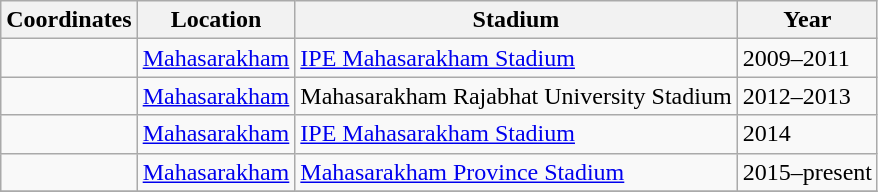<table class="wikitable sortable">
<tr>
<th>Coordinates</th>
<th>Location</th>
<th>Stadium</th>
<th>Year</th>
</tr>
<tr>
<td></td>
<td><a href='#'>Mahasarakham</a></td>
<td><a href='#'>IPE Mahasarakham Stadium</a></td>
<td>2009–2011</td>
</tr>
<tr>
<td></td>
<td><a href='#'>Mahasarakham</a></td>
<td>Mahasarakham Rajabhat University Stadium</td>
<td>2012–2013</td>
</tr>
<tr>
<td></td>
<td><a href='#'>Mahasarakham</a></td>
<td><a href='#'>IPE Mahasarakham Stadium</a></td>
<td>2014</td>
</tr>
<tr>
<td></td>
<td><a href='#'>Mahasarakham</a></td>
<td><a href='#'>Mahasarakham Province Stadium</a></td>
<td>2015–present</td>
</tr>
<tr>
</tr>
</table>
